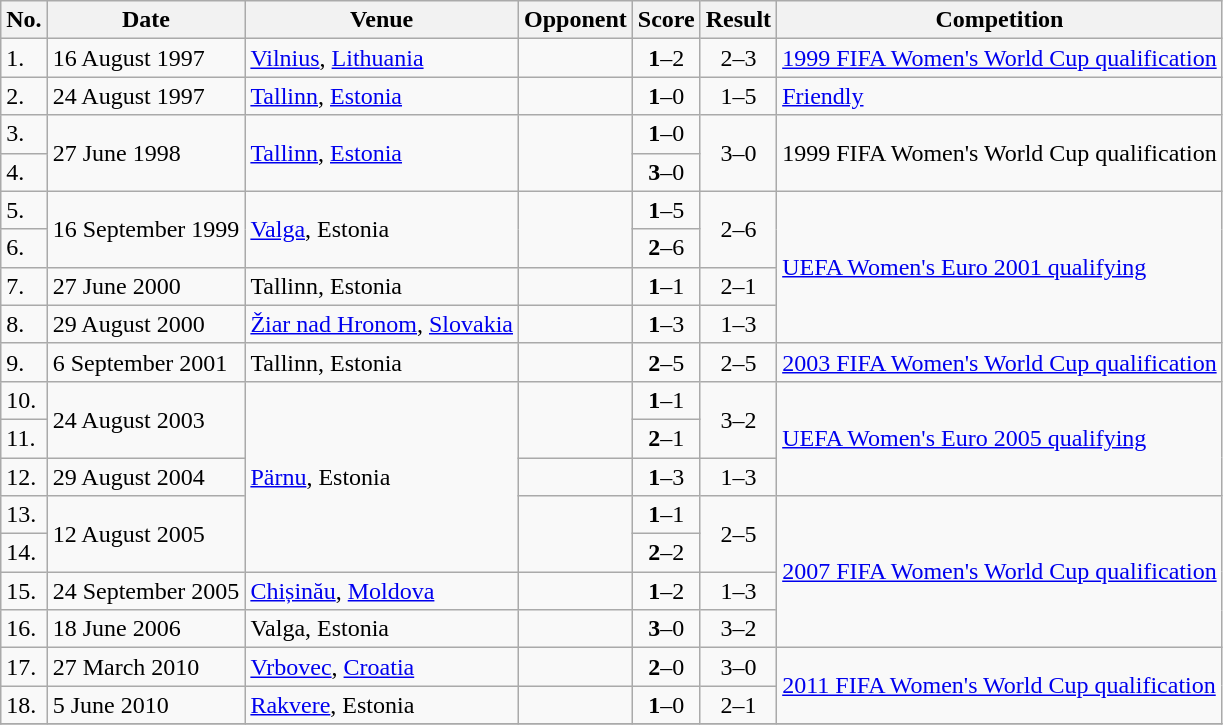<table class="wikitable">
<tr>
<th>No.</th>
<th>Date</th>
<th>Venue</th>
<th>Opponent</th>
<th>Score</th>
<th>Result</th>
<th>Competition</th>
</tr>
<tr>
<td>1.</td>
<td>16 August 1997</td>
<td><a href='#'>Vilnius</a>, <a href='#'>Lithuania</a></td>
<td></td>
<td align=center><strong>1</strong>–2</td>
<td align=center>2–3</td>
<td><a href='#'>1999 FIFA Women's World Cup qualification</a></td>
</tr>
<tr>
<td>2.</td>
<td>24 August 1997</td>
<td><a href='#'>Tallinn</a>, <a href='#'>Estonia</a></td>
<td></td>
<td align=center><strong>1</strong>–0</td>
<td align=center>1–5</td>
<td><a href='#'>Friendly</a></td>
</tr>
<tr>
<td>3.</td>
<td rowspan=2>27 June 1998</td>
<td rowspan=2><a href='#'>Tallinn</a>, <a href='#'>Estonia</a></td>
<td rowspan=2></td>
<td align=center><strong>1</strong>–0</td>
<td rowspan=2 align=center>3–0</td>
<td rowspan=2>1999 FIFA Women's World Cup qualification</td>
</tr>
<tr>
<td>4.</td>
<td align=center><strong>3</strong>–0</td>
</tr>
<tr>
<td>5.</td>
<td rowspan=2>16 September 1999</td>
<td rowspan=2><a href='#'>Valga</a>, Estonia</td>
<td rowspan=2></td>
<td align=center><strong>1</strong>–5</td>
<td rowspan=2 align=center>2–6</td>
<td rowspan=4><a href='#'>UEFA Women's Euro 2001 qualifying</a></td>
</tr>
<tr>
<td>6.</td>
<td align=center><strong>2</strong>–6</td>
</tr>
<tr>
<td>7.</td>
<td>27 June 2000</td>
<td>Tallinn, Estonia</td>
<td></td>
<td align=center><strong>1</strong>–1</td>
<td align=center>2–1</td>
</tr>
<tr>
<td>8.</td>
<td>29 August 2000</td>
<td><a href='#'>Žiar nad Hronom</a>, <a href='#'>Slovakia</a></td>
<td></td>
<td align=center><strong>1</strong>–3</td>
<td align=center>1–3</td>
</tr>
<tr>
<td>9.</td>
<td>6 September 2001</td>
<td>Tallinn, Estonia</td>
<td></td>
<td align=center><strong>2</strong>–5</td>
<td align=center>2–5</td>
<td><a href='#'>2003 FIFA Women's World Cup qualification</a></td>
</tr>
<tr>
<td>10.</td>
<td rowspan=2>24 August 2003</td>
<td rowspan=5><a href='#'>Pärnu</a>, Estonia</td>
<td rowspan=2></td>
<td align=center><strong>1</strong>–1</td>
<td rowspan=2 align=center>3–2</td>
<td rowspan=3><a href='#'>UEFA Women's Euro 2005 qualifying</a></td>
</tr>
<tr>
<td>11.</td>
<td align=center><strong>2</strong>–1</td>
</tr>
<tr>
<td>12.</td>
<td>29 August 2004</td>
<td></td>
<td align=center><strong>1</strong>–3</td>
<td align=center>1–3</td>
</tr>
<tr>
<td>13.</td>
<td rowspan=2>12 August 2005</td>
<td rowspan=2></td>
<td align=center><strong>1</strong>–1</td>
<td rowspan=2 align=center>2–5</td>
<td rowspan=4><a href='#'>2007 FIFA Women's World Cup qualification</a></td>
</tr>
<tr>
<td>14.</td>
<td align=center><strong>2</strong>–2</td>
</tr>
<tr>
<td>15.</td>
<td>24 September 2005</td>
<td><a href='#'>Chișinău</a>, <a href='#'>Moldova</a></td>
<td></td>
<td align=center><strong>1</strong>–2</td>
<td align=center>1–3</td>
</tr>
<tr>
<td>16.</td>
<td>18 June 2006</td>
<td>Valga, Estonia</td>
<td></td>
<td align=center><strong>3</strong>–0</td>
<td align=center>3–2</td>
</tr>
<tr>
<td>17.</td>
<td>27 March 2010</td>
<td><a href='#'>Vrbovec</a>, <a href='#'>Croatia</a></td>
<td></td>
<td align=center><strong>2</strong>–0</td>
<td align=center>3–0</td>
<td rowspan=2><a href='#'>2011 FIFA Women's World Cup qualification</a></td>
</tr>
<tr>
<td>18.</td>
<td>5 June 2010</td>
<td><a href='#'>Rakvere</a>, Estonia</td>
<td></td>
<td align=center><strong>1</strong>–0</td>
<td align=center>2–1</td>
</tr>
<tr>
</tr>
</table>
